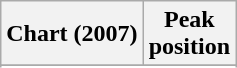<table class="wikitable sortable plainrowheaders" style="text-align:center">
<tr>
<th scope="col">Chart (2007)</th>
<th scope="col">Peak<br>position</th>
</tr>
<tr>
</tr>
<tr>
</tr>
<tr>
</tr>
</table>
